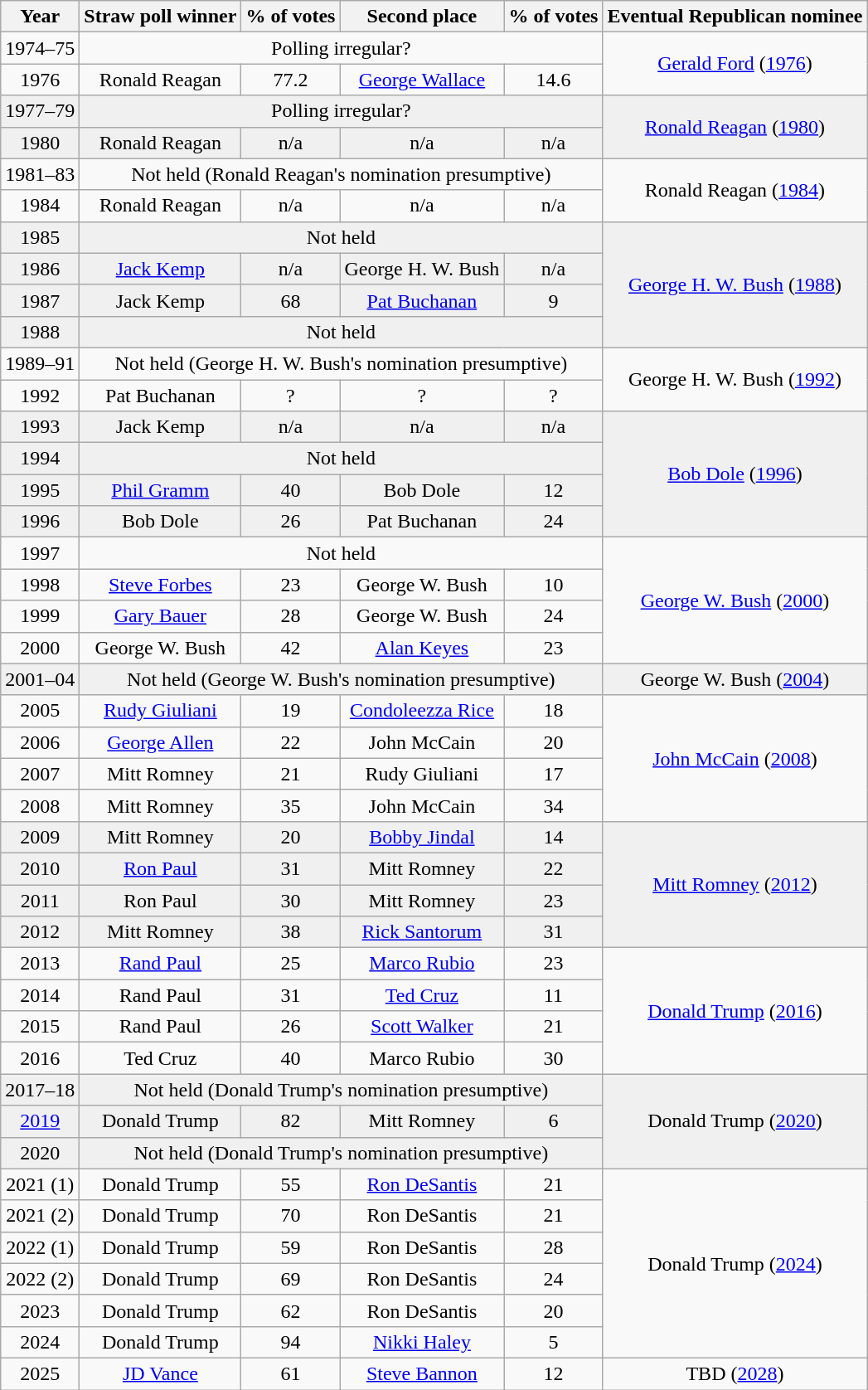<table class="wikitable sortable" style="text-align:center;">
<tr>
<th>Year</th>
<th>Straw poll winner</th>
<th>% of votes</th>
<th>Second place</th>
<th>% of votes</th>
<th>Eventual Republican nominee</th>
</tr>
<tr>
<td>1974–75</td>
<td colspan="4">Polling irregular?</td>
<td rowspan="2"><a href='#'>Gerald Ford</a> (<a href='#'>1976</a>)</td>
</tr>
<tr>
<td>1976</td>
<td>Ronald Reagan</td>
<td>77.2</td>
<td><a href='#'>George Wallace</a></td>
<td>14.6</td>
</tr>
<tr style='background: #f0f0f0;'>
<td>1977–79</td>
<td colspan="4">Polling irregular?</td>
<td rowspan="2"><a href='#'>Ronald Reagan</a> (<a href='#'>1980</a>)</td>
</tr>
<tr style='background: #f0f0f0;'>
<td>1980</td>
<td>Ronald Reagan</td>
<td>n/a</td>
<td>n/a</td>
<td>n/a</td>
</tr>
<tr>
<td>1981–83</td>
<td colspan="4">Not held (Ronald Reagan's nomination presumptive)</td>
<td rowspan="2">Ronald Reagan (<a href='#'>1984</a>)</td>
</tr>
<tr>
<td>1984</td>
<td>Ronald Reagan</td>
<td>n/a</td>
<td>n/a</td>
<td>n/a</td>
</tr>
<tr style='background: #f0f0f0;'>
<td>1985</td>
<td colspan="4">Not held</td>
<td rowspan="4"><a href='#'>George H. W. Bush</a> (<a href='#'>1988</a>)</td>
</tr>
<tr style='background: #f0f0f0;'>
<td>1986</td>
<td><a href='#'>Jack Kemp</a></td>
<td>n/a</td>
<td>George H. W. Bush</td>
<td>n/a</td>
</tr>
<tr style='background: #f0f0f0;'>
<td>1987</td>
<td>Jack Kemp</td>
<td>68</td>
<td><a href='#'>Pat Buchanan</a></td>
<td>9</td>
</tr>
<tr style='background: #f0f0f0;'>
<td>1988</td>
<td colspan="4">Not held</td>
</tr>
<tr>
<td>1989–91</td>
<td colspan="4">Not held (George H. W. Bush's nomination presumptive)</td>
<td rowspan="2">George H. W. Bush (<a href='#'>1992</a>)</td>
</tr>
<tr>
<td>1992</td>
<td>Pat Buchanan</td>
<td>?</td>
<td>?</td>
<td>?</td>
</tr>
<tr style='background: #f0f0f0;'>
<td>1993</td>
<td>Jack Kemp</td>
<td>n/a</td>
<td>n/a</td>
<td>n/a</td>
<td rowspan="4"><a href='#'>Bob Dole</a> (<a href='#'>1996</a>)</td>
</tr>
<tr style='background: #f0f0f0;'>
<td>1994</td>
<td colspan="4">Not held</td>
</tr>
<tr style='background: #f0f0f0;'>
<td>1995</td>
<td><a href='#'>Phil Gramm</a></td>
<td>40</td>
<td>Bob Dole</td>
<td>12</td>
</tr>
<tr style='background: #f0f0f0;'>
<td>1996</td>
<td>Bob Dole</td>
<td>26</td>
<td>Pat Buchanan</td>
<td>24</td>
</tr>
<tr>
<td>1997</td>
<td colspan="4">Not held</td>
<td rowspan="4"><a href='#'>George W. Bush</a> (<a href='#'>2000</a>)</td>
</tr>
<tr>
<td>1998</td>
<td><a href='#'>Steve Forbes</a></td>
<td>23</td>
<td>George W. Bush</td>
<td>10</td>
</tr>
<tr>
<td>1999</td>
<td><a href='#'>Gary Bauer</a></td>
<td>28</td>
<td>George W. Bush</td>
<td>24</td>
</tr>
<tr>
<td>2000</td>
<td>George W. Bush</td>
<td>42</td>
<td><a href='#'>Alan Keyes</a></td>
<td>23</td>
</tr>
<tr style='background: #f0f0f0;'>
<td>2001–04</td>
<td colspan="4">Not held (George W. Bush's nomination presumptive)</td>
<td>George W. Bush (<a href='#'>2004</a>)</td>
</tr>
<tr>
<td>2005</td>
<td><a href='#'>Rudy Giuliani</a></td>
<td>19</td>
<td><a href='#'>Condoleezza Rice</a></td>
<td>18</td>
<td rowspan="4"><a href='#'>John McCain</a> (<a href='#'>2008</a>)</td>
</tr>
<tr>
<td>2006</td>
<td><a href='#'>George Allen</a></td>
<td>22</td>
<td>John McCain</td>
<td>20</td>
</tr>
<tr>
<td>2007</td>
<td>Mitt Romney</td>
<td>21</td>
<td>Rudy Giuliani</td>
<td>17</td>
</tr>
<tr>
<td>2008</td>
<td>Mitt Romney</td>
<td>35</td>
<td>John McCain</td>
<td>34</td>
</tr>
<tr style='background: #f0f0f0;'>
<td>2009</td>
<td>Mitt Romney</td>
<td>20</td>
<td><a href='#'>Bobby Jindal</a></td>
<td>14</td>
<td rowspan="4"><a href='#'>Mitt Romney</a> (<a href='#'>2012</a>)</td>
</tr>
<tr style='background: #f0f0f0;'>
<td>2010</td>
<td><a href='#'>Ron Paul</a></td>
<td>31</td>
<td>Mitt Romney</td>
<td>22</td>
</tr>
<tr style='background: #f0f0f0;'>
<td>2011</td>
<td>Ron Paul</td>
<td>30</td>
<td>Mitt Romney</td>
<td>23</td>
</tr>
<tr style='background: #f0f0f0;'>
<td>2012</td>
<td>Mitt Romney</td>
<td>38</td>
<td><a href='#'>Rick Santorum</a></td>
<td>31</td>
</tr>
<tr>
<td>2013</td>
<td><a href='#'>Rand Paul</a></td>
<td>25</td>
<td><a href='#'>Marco Rubio</a></td>
<td>23</td>
<td rowspan="4"><a href='#'>Donald Trump</a> (<a href='#'>2016</a>)</td>
</tr>
<tr>
<td>2014</td>
<td>Rand Paul</td>
<td>31</td>
<td><a href='#'>Ted Cruz</a></td>
<td>11</td>
</tr>
<tr>
<td>2015</td>
<td>Rand Paul</td>
<td>26</td>
<td><a href='#'>Scott Walker</a></td>
<td>21</td>
</tr>
<tr>
<td>2016</td>
<td>Ted Cruz</td>
<td>40</td>
<td>Marco Rubio</td>
<td>30</td>
</tr>
<tr style='background: #f0f0f0;'>
<td>2017–18</td>
<td colspan="4">Not held (Donald Trump's nomination presumptive)</td>
<td rowspan="3">Donald Trump (<a href='#'>2020</a>)</td>
</tr>
<tr style='background: #f0f0f0;'>
<td><a href='#'>2019</a></td>
<td>Donald Trump</td>
<td>82</td>
<td>Mitt Romney</td>
<td>6</td>
</tr>
<tr style='background: #f0f0f0;'>
<td>2020</td>
<td colspan="4">Not held (Donald Trump's nomination presumptive)</td>
</tr>
<tr>
<td>2021 (1)</td>
<td>Donald Trump</td>
<td>55</td>
<td><a href='#'>Ron DeSantis</a></td>
<td>21</td>
<td rowspan="6">Donald Trump (<a href='#'>2024</a>)</td>
</tr>
<tr>
<td>2021 (2)</td>
<td>Donald Trump</td>
<td>70</td>
<td>Ron DeSantis</td>
<td>21</td>
</tr>
<tr>
<td>2022 (1)</td>
<td>Donald Trump</td>
<td>59</td>
<td>Ron DeSantis</td>
<td>28</td>
</tr>
<tr>
<td>2022 (2)</td>
<td>Donald Trump</td>
<td>69</td>
<td>Ron DeSantis</td>
<td>24</td>
</tr>
<tr>
<td>2023</td>
<td>Donald Trump</td>
<td>62</td>
<td>Ron DeSantis</td>
<td>20</td>
</tr>
<tr>
<td>2024</td>
<td>Donald Trump</td>
<td>94</td>
<td><a href='#'>Nikki Haley</a></td>
<td>5</td>
</tr>
<tr>
<td>2025</td>
<td><a href='#'>JD Vance</a></td>
<td>61</td>
<td><a href='#'>Steve Bannon</a></td>
<td>12</td>
<td>TBD (<a href='#'>2028</a>)</td>
</tr>
</table>
